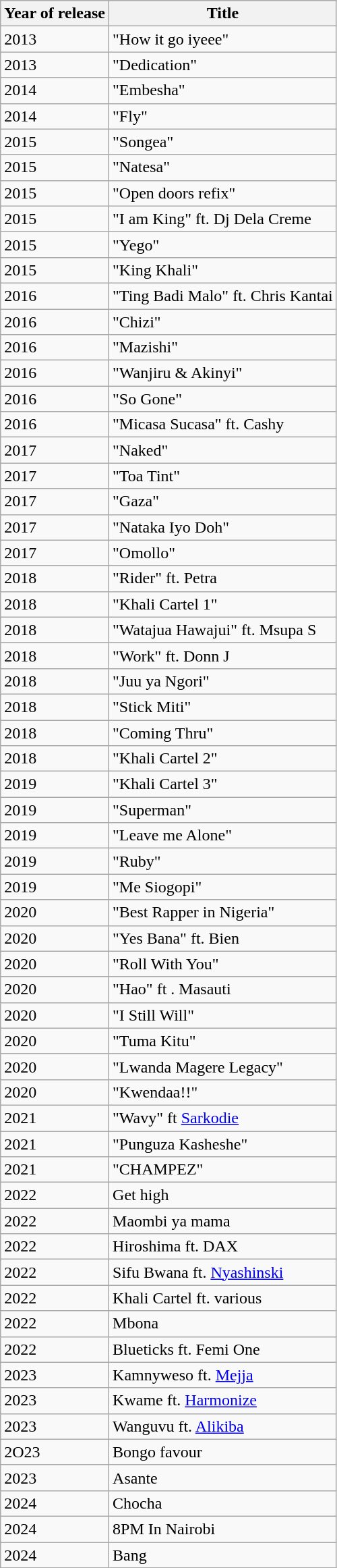<table class="wikitable">
<tr>
<th>Year of release</th>
<th>Title</th>
</tr>
<tr>
<td>2013</td>
<td>"How it go iyeee"</td>
</tr>
<tr>
<td>2013</td>
<td>"Dedication"</td>
</tr>
<tr>
<td>2014</td>
<td>"Embesha"</td>
</tr>
<tr>
<td>2014</td>
<td>"Fly"</td>
</tr>
<tr>
<td>2015</td>
<td>"Songea"</td>
</tr>
<tr>
<td>2015</td>
<td>"Natesa"</td>
</tr>
<tr>
<td>2015</td>
<td>"Open doors refix"</td>
</tr>
<tr>
<td>2015</td>
<td>"I am King" ft. Dj Dela Creme</td>
</tr>
<tr>
<td>2015</td>
<td>"Yego"</td>
</tr>
<tr>
<td>2015</td>
<td>"King Khali"</td>
</tr>
<tr>
<td>2016</td>
<td>"Ting Badi Malo" ft. Chris Kantai</td>
</tr>
<tr>
<td>2016</td>
<td>"Chizi"</td>
</tr>
<tr>
<td>2016</td>
<td>"Mazishi"</td>
</tr>
<tr>
<td>2016</td>
<td>"Wanjiru & Akinyi"</td>
</tr>
<tr>
<td>2016</td>
<td>"So Gone"</td>
</tr>
<tr>
<td>2016</td>
<td>"Micasa Sucasa" ft. Cashy</td>
</tr>
<tr>
<td>2017</td>
<td>"Naked"</td>
</tr>
<tr>
<td>2017</td>
<td>"Toa Tint"</td>
</tr>
<tr>
<td>2017</td>
<td>"Gaza"</td>
</tr>
<tr>
<td>2017</td>
<td>"Nataka Iyo Doh"</td>
</tr>
<tr>
<td>2017</td>
<td>"Omollo"</td>
</tr>
<tr>
<td>2018</td>
<td>"Rider" ft. Petra</td>
</tr>
<tr>
<td>2018</td>
<td>"Khali Cartel 1"</td>
</tr>
<tr>
<td>2018</td>
<td>"Watajua Hawajui" ft. Msupa S</td>
</tr>
<tr>
<td>2018</td>
<td>"Work" ft. Donn J</td>
</tr>
<tr>
<td>2018</td>
<td>"Juu ya Ngori"</td>
</tr>
<tr>
<td>2018</td>
<td>"Stick Miti"</td>
</tr>
<tr>
<td>2018</td>
<td>"Coming Thru"</td>
</tr>
<tr>
<td>2018</td>
<td>"Khali Cartel 2"</td>
</tr>
<tr>
<td>2019</td>
<td>"Khali Cartel 3"</td>
</tr>
<tr>
<td>2019</td>
<td>"Superman"</td>
</tr>
<tr>
<td>2019</td>
<td>"Leave me Alone"</td>
</tr>
<tr>
<td>2019</td>
<td>"Ruby"</td>
</tr>
<tr>
<td>2019</td>
<td>"Me Siogopi"</td>
</tr>
<tr>
<td>2020</td>
<td>"Best Rapper in Nigeria"</td>
</tr>
<tr>
<td>2020</td>
<td>"Yes Bana" ft. Bien</td>
</tr>
<tr>
<td>2020</td>
<td>"Roll With You"</td>
</tr>
<tr>
<td>2020</td>
<td>"Hao" ft . Masauti</td>
</tr>
<tr>
<td>2020</td>
<td>"I Still Will"</td>
</tr>
<tr>
<td>2020</td>
<td>"Tuma Kitu"</td>
</tr>
<tr>
<td>2020</td>
<td>"Lwanda Magere Legacy"</td>
</tr>
<tr>
<td>2020</td>
<td>"Kwendaa!!"</td>
</tr>
<tr>
<td>2021</td>
<td>"Wavy" ft <a href='#'>Sarkodie</a></td>
</tr>
<tr>
<td>2021</td>
<td>"Punguza Kasheshe"</td>
</tr>
<tr>
<td>2021</td>
<td>"CHAMPEZ"</td>
</tr>
<tr>
<td>2022</td>
<td>Get high</td>
</tr>
<tr>
<td>2022</td>
<td>Maombi ya mama</td>
</tr>
<tr>
<td>2022</td>
<td>Hiroshima ft. DAX</td>
</tr>
<tr>
<td>2022</td>
<td>Sifu Bwana ft. <a href='#'>Nyashinski</a></td>
</tr>
<tr>
<td>2022</td>
<td>Khali Cartel ft. various</td>
</tr>
<tr>
<td>2022</td>
<td>Mbona</td>
</tr>
<tr>
<td>2022</td>
<td>Blueticks ft. Femi One</td>
</tr>
<tr>
<td>2023</td>
<td>Kamnyweso ft. <a href='#'>Mejja</a></td>
</tr>
<tr>
<td>2023</td>
<td>Kwame ft. <a href='#'>Harmonize</a></td>
</tr>
<tr>
<td>2023</td>
<td>Wanguvu ft. <a href='#'>Alikiba</a></td>
</tr>
<tr>
<td>2O23</td>
<td>Bongo favour</td>
</tr>
<tr>
<td>2023</td>
<td>Asante</td>
</tr>
<tr>
<td>2024</td>
<td>Chocha</td>
</tr>
<tr>
<td>2024</td>
<td>8PM In Nairobi</td>
</tr>
<tr>
<td>2024</td>
<td>Bang</td>
</tr>
</table>
